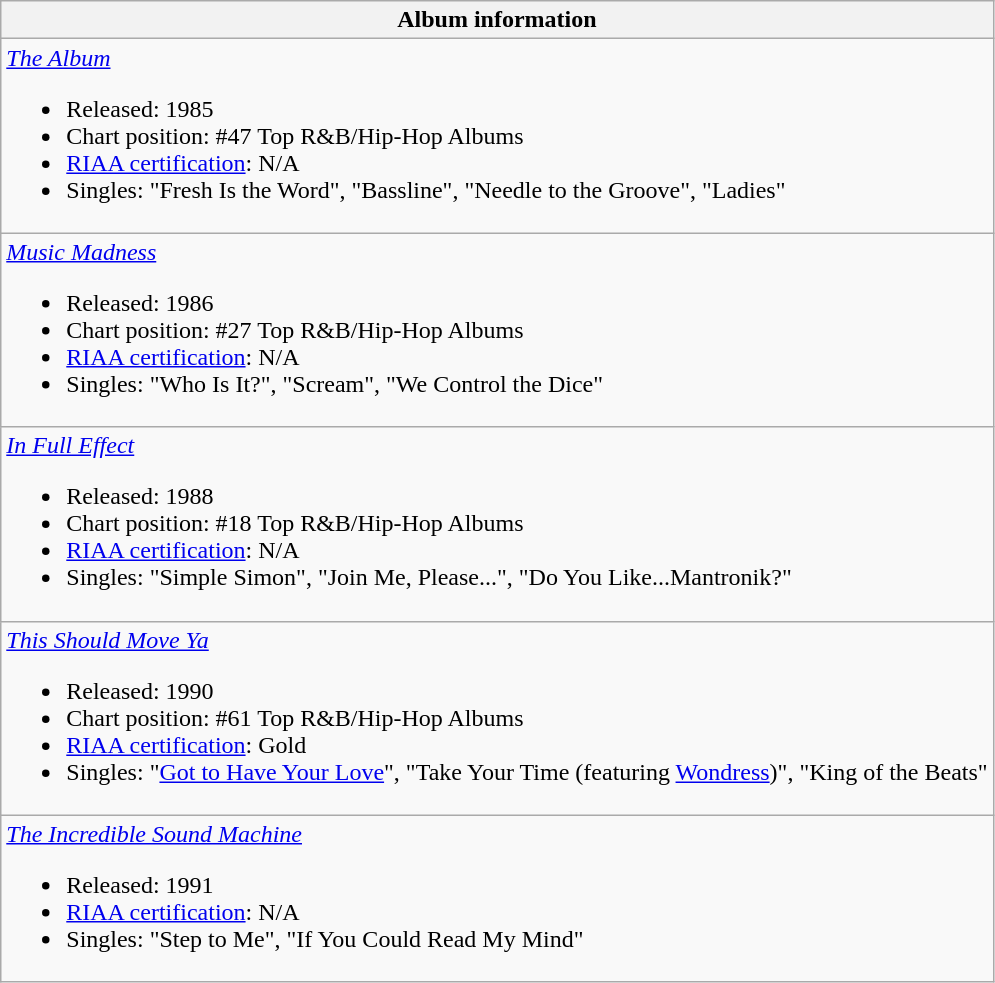<table class="wikitable">
<tr>
<th align="left">Album information</th>
</tr>
<tr>
<td align="left"><em><a href='#'>The Album</a></em><br><ul><li>Released: 1985</li><li>Chart position: #47 Top R&B/Hip-Hop Albums</li><li><a href='#'>RIAA certification</a>: N/A</li><li>Singles: "Fresh Is the Word", "Bassline", "Needle to the Groove", "Ladies"</li></ul></td>
</tr>
<tr>
<td align="left"><em><a href='#'>Music Madness</a></em><br><ul><li>Released: 1986</li><li>Chart position: #27 Top R&B/Hip-Hop Albums</li><li><a href='#'>RIAA certification</a>: N/A</li><li>Singles: "Who Is It?", "Scream", "We Control the Dice"</li></ul></td>
</tr>
<tr>
<td align="left"><em><a href='#'>In Full Effect</a></em><br><ul><li>Released: 1988</li><li>Chart position: #18 Top R&B/Hip-Hop Albums</li><li><a href='#'>RIAA certification</a>:  N/A</li><li>Singles: "Simple Simon", "Join Me, Please...", "Do You Like...Mantronik?"</li></ul></td>
</tr>
<tr>
<td align="left"><em><a href='#'>This Should Move Ya</a></em><br><ul><li>Released: 1990</li><li>Chart position: #61 Top R&B/Hip-Hop Albums</li><li><a href='#'>RIAA certification</a>: Gold</li><li>Singles: "<a href='#'>Got to Have Your Love</a>", "Take Your Time (featuring <a href='#'>Wondress</a>)", "King of the Beats"</li></ul></td>
</tr>
<tr>
<td align="left"><em><a href='#'>The Incredible Sound Machine</a></em><br><ul><li>Released: 1991</li><li><a href='#'>RIAA certification</a>: N/A</li><li>Singles: "Step to Me", "If You Could Read My Mind"</li></ul></td>
</tr>
</table>
